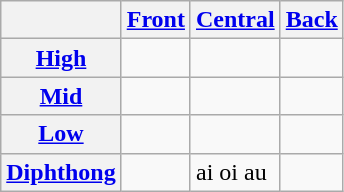<table class="wikitable">
<tr>
<th></th>
<th><a href='#'>Front</a></th>
<th><a href='#'>Central</a></th>
<th><a href='#'>Back</a></th>
</tr>
<tr>
<th><a href='#'>High</a></th>
<td></td>
<td></td>
<td></td>
</tr>
<tr>
<th><a href='#'>Mid</a></th>
<td></td>
<td></td>
<td></td>
</tr>
<tr>
<th><a href='#'>Low</a></th>
<td></td>
<td></td>
<td></td>
</tr>
<tr>
<th><a href='#'>Diphthong</a></th>
<td></td>
<td>ai oi au</td>
<td></td>
</tr>
</table>
